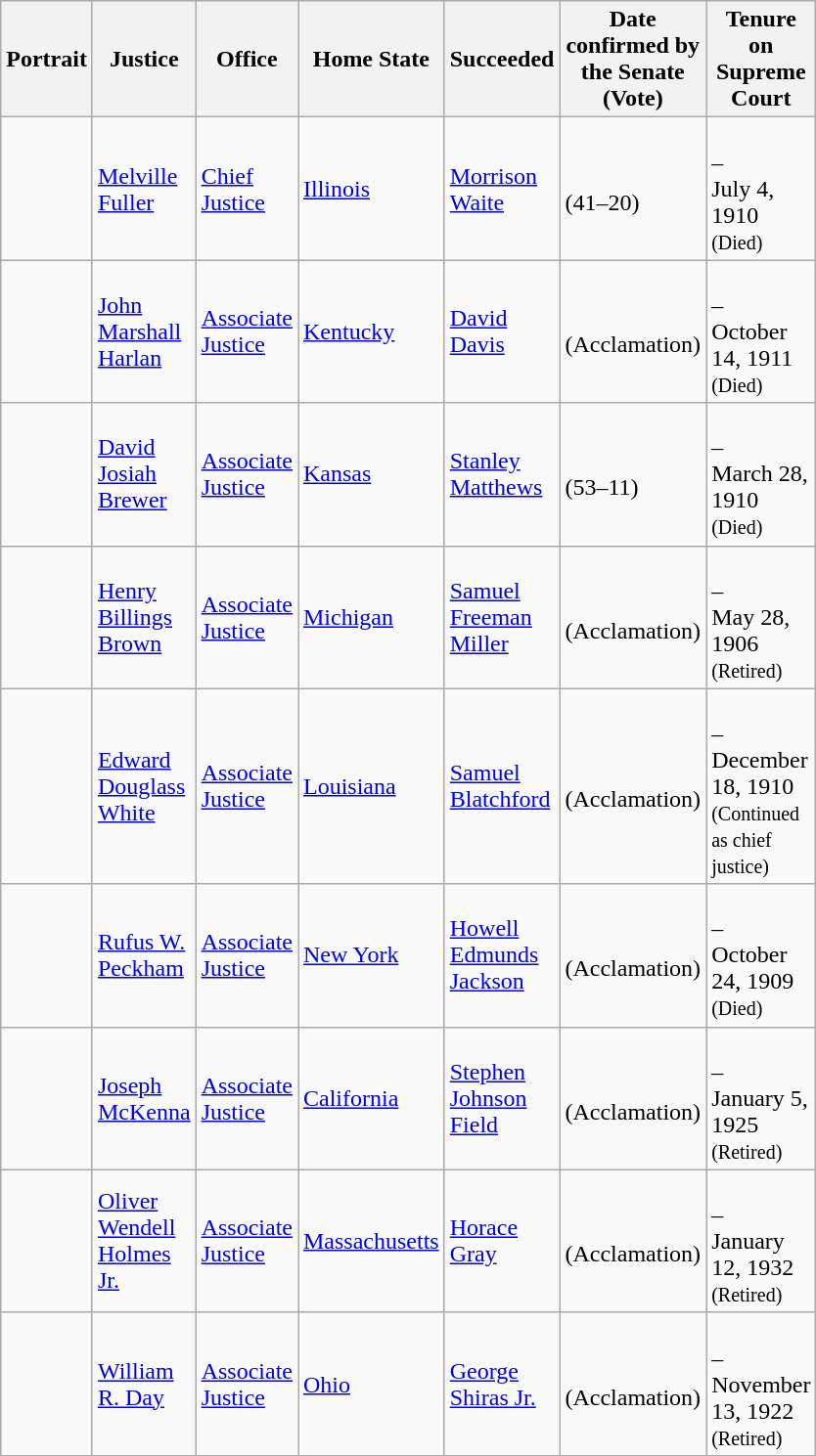<table class="wikitable sortable">
<tr>
<th scope="col" style="width: 10px;">Portrait</th>
<th scope="col" style="width: 10px;">Justice</th>
<th scope="col" style="width: 10px;">Office</th>
<th scope="col" style="width: 10px;">Home State</th>
<th scope="col" style="width: 10px;">Succeeded</th>
<th scope="col" style="width: 10px;">Date confirmed by the Senate<br>(Vote)</th>
<th scope="col" style="width: 10px;">Tenure on Supreme Court</th>
</tr>
<tr>
<td></td>
<td><a href='#'>Melville Fuller</a></td>
<td><a href='#'>Chief Justice</a></td>
<td><a href='#'>Illinois</a></td>
<td><a href='#'>Morrison Waite</a></td>
<td><br>(41–20)</td>
<td><br>–<br>July 4, 1910<br><small>(Died)</small></td>
</tr>
<tr>
<td></td>
<td><a href='#'>John Marshall Harlan</a></td>
<td><a href='#'>Associate Justice</a></td>
<td><a href='#'>Kentucky</a></td>
<td><a href='#'>David Davis</a></td>
<td><br>(Acclamation)</td>
<td><br>–<br>October 14, 1911<br><small>(Died)</small></td>
</tr>
<tr>
<td></td>
<td><a href='#'>David Josiah Brewer</a></td>
<td><a href='#'>Associate Justice</a></td>
<td><a href='#'>Kansas</a></td>
<td><a href='#'>Stanley Matthews</a></td>
<td><br>(53–11)</td>
<td><br>–<br>March 28, 1910<br><small>(Died)</small></td>
</tr>
<tr>
<td></td>
<td><a href='#'>Henry Billings Brown</a></td>
<td><a href='#'>Associate Justice</a></td>
<td><a href='#'>Michigan</a></td>
<td><a href='#'>Samuel Freeman Miller</a></td>
<td><br>(Acclamation)</td>
<td><br>–<br>May 28, 1906<br><small>(Retired)</small></td>
</tr>
<tr>
<td></td>
<td><a href='#'>Edward Douglass White</a></td>
<td><a href='#'>Associate Justice</a></td>
<td><a href='#'>Louisiana</a></td>
<td><a href='#'>Samuel Blatchford</a></td>
<td><br>(Acclamation)</td>
<td><br>–<br>December 18, 1910<br><small>(Continued as chief justice)</small></td>
</tr>
<tr>
<td></td>
<td><a href='#'>Rufus W. Peckham</a></td>
<td><a href='#'>Associate Justice</a></td>
<td><a href='#'>New York</a></td>
<td><a href='#'>Howell Edmunds Jackson</a></td>
<td><br>(Acclamation)</td>
<td><br>–<br>October 24, 1909<br><small>(Died)</small></td>
</tr>
<tr>
<td></td>
<td><a href='#'>Joseph McKenna</a></td>
<td><a href='#'>Associate Justice</a></td>
<td><a href='#'>California</a></td>
<td><a href='#'>Stephen Johnson Field</a></td>
<td><br>(Acclamation)</td>
<td><br>–<br>January 5, 1925<br><small>(Retired)</small></td>
</tr>
<tr>
<td></td>
<td><a href='#'>Oliver Wendell Holmes Jr.</a></td>
<td><a href='#'>Associate Justice</a></td>
<td><a href='#'>Massachusetts</a></td>
<td><a href='#'>Horace Gray</a></td>
<td><br>(Acclamation)</td>
<td><br>–<br>January 12, 1932<br><small>(Retired)</small></td>
</tr>
<tr>
<td></td>
<td><a href='#'>William R. Day</a></td>
<td><a href='#'>Associate Justice</a></td>
<td><a href='#'>Ohio</a></td>
<td><a href='#'>George Shiras Jr.</a></td>
<td><br>(Acclamation)</td>
<td><br>–<br>November 13, 1922<br><small>(Retired)</small></td>
</tr>
<tr>
</tr>
</table>
